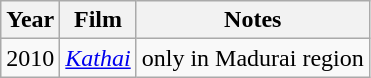<table class="wikitable sortable">
<tr>
<th>Year</th>
<th>Film</th>
<th class="unsortable">Notes</th>
</tr>
<tr>
<td>2010</td>
<td><em><a href='#'>Kathai</a></em></td>
<td>only in Madurai region</td>
</tr>
</table>
